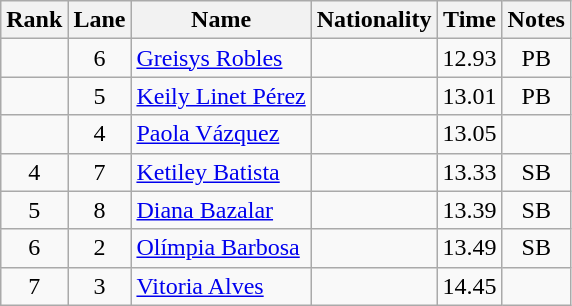<table class="wikitable sortable" style="text-align:center">
<tr>
<th>Rank</th>
<th>Lane</th>
<th>Name</th>
<th>Nationality</th>
<th>Time</th>
<th>Notes</th>
</tr>
<tr>
<td></td>
<td>6</td>
<td align=left><a href='#'>Greisys Robles</a></td>
<td align=left></td>
<td>12.93</td>
<td>PB</td>
</tr>
<tr>
<td></td>
<td>5</td>
<td align=left><a href='#'>Keily Linet Pérez</a></td>
<td align=left></td>
<td>13.01</td>
<td>PB</td>
</tr>
<tr>
<td></td>
<td>4</td>
<td align=left><a href='#'>Paola Vázquez</a></td>
<td align=left></td>
<td>13.05</td>
<td></td>
</tr>
<tr>
<td>4</td>
<td>7</td>
<td align=left><a href='#'>Ketiley Batista</a></td>
<td align=left></td>
<td>13.33</td>
<td>SB</td>
</tr>
<tr>
<td>5</td>
<td>8</td>
<td align=left><a href='#'>Diana Bazalar</a></td>
<td align=left></td>
<td>13.39</td>
<td>SB</td>
</tr>
<tr>
<td>6</td>
<td>2</td>
<td align=left><a href='#'>Olímpia Barbosa</a></td>
<td align=left></td>
<td>13.49</td>
<td>SB</td>
</tr>
<tr>
<td>7</td>
<td>3</td>
<td align=left><a href='#'>Vitoria Alves</a></td>
<td align=left></td>
<td>14.45</td>
<td></td>
</tr>
</table>
